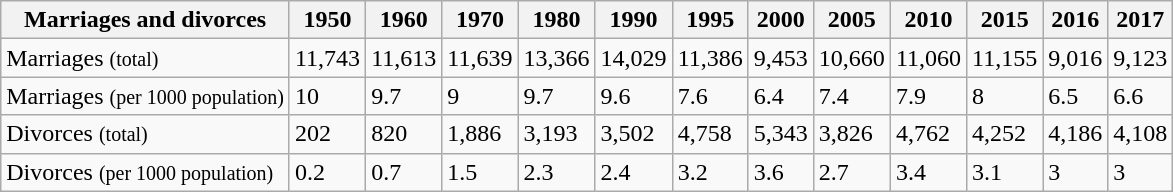<table class="wikitable">
<tr>
<th>Marriages and divorces</th>
<th>1950</th>
<th>1960</th>
<th>1970</th>
<th>1980</th>
<th>1990</th>
<th>1995</th>
<th>2000</th>
<th>2005</th>
<th>2010</th>
<th>2015</th>
<th>2016</th>
<th>2017</th>
</tr>
<tr>
<td>Marriages <small>(total)</small></td>
<td>11,743</td>
<td>11,613</td>
<td>11,639</td>
<td>13,366</td>
<td>14,029</td>
<td>11,386</td>
<td>9,453</td>
<td>10,660</td>
<td>11,060</td>
<td>11,155</td>
<td>9,016</td>
<td>9,123</td>
</tr>
<tr>
<td>Marriages <small>(per 1000 population)</small></td>
<td>10</td>
<td>9.7</td>
<td>9</td>
<td>9.7</td>
<td>9.6</td>
<td>7.6</td>
<td>6.4</td>
<td>7.4</td>
<td>7.9</td>
<td>8</td>
<td>6.5</td>
<td>6.6</td>
</tr>
<tr>
<td>Divorces <small>(total)</small></td>
<td>202</td>
<td>820</td>
<td>1,886</td>
<td>3,193</td>
<td>3,502</td>
<td>4,758</td>
<td>5,343</td>
<td>3,826</td>
<td>4,762</td>
<td>4,252</td>
<td>4,186</td>
<td>4,108</td>
</tr>
<tr>
<td>Divorces <small>(per 1000 population)</small></td>
<td>0.2</td>
<td>0.7</td>
<td>1.5</td>
<td>2.3</td>
<td>2.4</td>
<td>3.2</td>
<td>3.6</td>
<td>2.7</td>
<td>3.4</td>
<td>3.1</td>
<td>3</td>
<td>3</td>
</tr>
</table>
